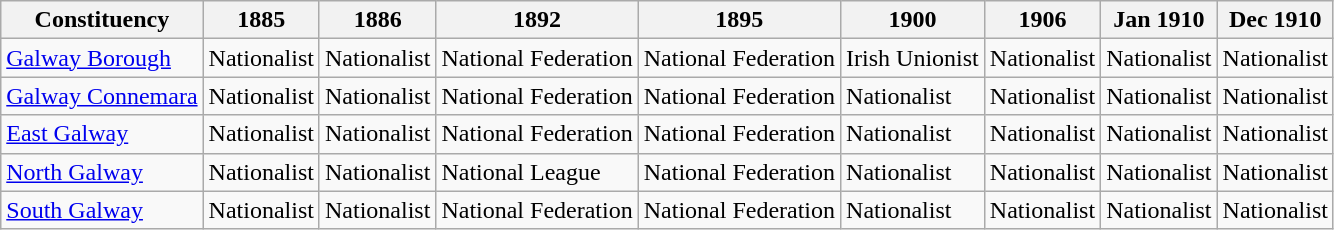<table class="wikitable sortable">
<tr>
<th>Constituency</th>
<th>1885</th>
<th>1886</th>
<th>1892</th>
<th>1895</th>
<th>1900</th>
<th>1906</th>
<th>Jan 1910</th>
<th>Dec 1910</th>
</tr>
<tr>
<td><a href='#'>Galway Borough</a></td>
<td bgcolor=>Nationalist</td>
<td bgcolor=>Nationalist</td>
<td bgcolor=>National Federation</td>
<td bgcolor=>National Federation</td>
<td bgcolor=>Irish Unionist</td>
<td bgcolor=>Nationalist</td>
<td bgcolor=>Nationalist</td>
<td bgcolor=>Nationalist</td>
</tr>
<tr>
<td><a href='#'>Galway Connemara</a></td>
<td bgcolor=>Nationalist</td>
<td bgcolor=>Nationalist</td>
<td bgcolor=>National Federation</td>
<td bgcolor=>National Federation</td>
<td bgcolor=>Nationalist</td>
<td bgcolor=>Nationalist</td>
<td bgcolor=>Nationalist</td>
<td bgcolor=>Nationalist</td>
</tr>
<tr>
<td><a href='#'>East Galway</a></td>
<td bgcolor=>Nationalist</td>
<td bgcolor=>Nationalist</td>
<td bgcolor=>National Federation</td>
<td bgcolor=>National Federation</td>
<td bgcolor=>Nationalist</td>
<td bgcolor=>Nationalist</td>
<td bgcolor=>Nationalist</td>
<td bgcolor=>Nationalist</td>
</tr>
<tr>
<td><a href='#'>North Galway</a></td>
<td bgcolor=>Nationalist</td>
<td bgcolor=>Nationalist</td>
<td bgcolor=>National League</td>
<td bgcolor=>National Federation</td>
<td bgcolor=>Nationalist</td>
<td bgcolor=>Nationalist</td>
<td bgcolor=>Nationalist</td>
<td bgcolor=>Nationalist</td>
</tr>
<tr>
<td><a href='#'>South Galway</a></td>
<td bgcolor=>Nationalist</td>
<td bgcolor=>Nationalist</td>
<td bgcolor=>National Federation</td>
<td bgcolor=>National Federation</td>
<td bgcolor=>Nationalist</td>
<td bgcolor=>Nationalist</td>
<td bgcolor=>Nationalist</td>
<td bgcolor=>Nationalist</td>
</tr>
</table>
